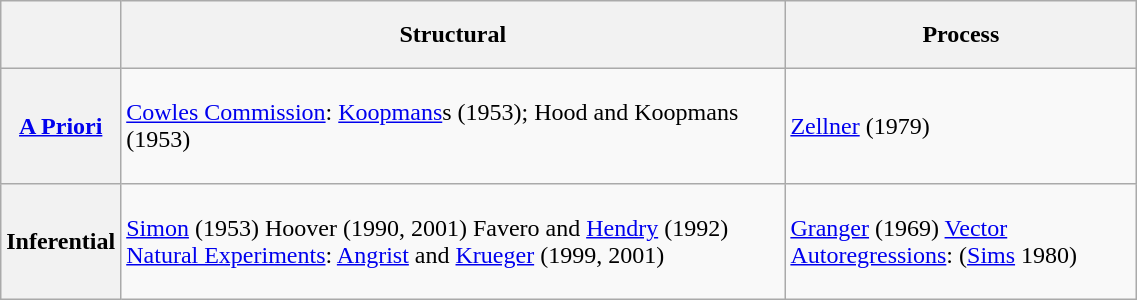<table border="1" class="wikitable" style="width: 60%; height: 200px" border="1">
<tr>
<th></th>
<th>Structural</th>
<th>Process</th>
</tr>
<tr>
<th><a href='#'>A Priori</a></th>
<td><a href='#'>Cowles Commission</a>: <a href='#'>Koopmans</a>s (1953); Hood and Koopmans (1953)</td>
<td><a href='#'>Zellner</a> (1979)</td>
</tr>
<tr>
<th>Inferential</th>
<td><a href='#'>Simon</a> (1953) Hoover (1990, 2001) Favero and <a href='#'>Hendry</a> (1992) <a href='#'>Natural Experiments</a>: <a href='#'>Angrist</a> and <a href='#'>Krueger</a> (1999, 2001)</td>
<td><a href='#'>Granger</a> (1969) <a href='#'>Vector Autoregressions</a>: (<a href='#'>Sims</a> 1980)</td>
</tr>
</table>
